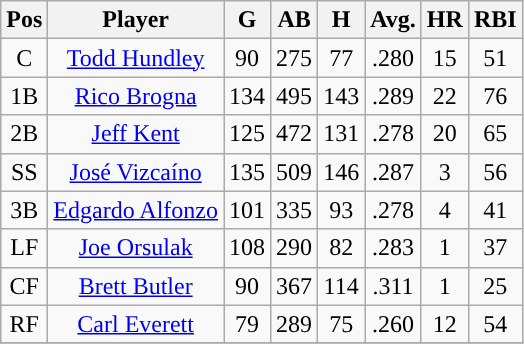<table class="wikitable sortable">
<tr>
<th>Pos</th>
<th>Player</th>
<th>G</th>
<th>AB</th>
<th>H</th>
<th>Avg.</th>
<th>HR</th>
<th>RBI</th>
</tr>
<tr align="center">
<td>C</td>
<td><a href='#'>Todd Hundley</a></td>
<td>90</td>
<td>275</td>
<td>77</td>
<td>.280</td>
<td>15</td>
<td>51</td>
</tr>
<tr align=center>
<td>1B</td>
<td><a href='#'>Rico Brogna</a></td>
<td>134</td>
<td>495</td>
<td>143</td>
<td>.289</td>
<td>22</td>
<td>76</td>
</tr>
<tr align=center>
<td>2B</td>
<td><a href='#'>Jeff Kent</a></td>
<td>125</td>
<td>472</td>
<td>131</td>
<td>.278</td>
<td>20</td>
<td>65</td>
</tr>
<tr align=center>
<td>SS</td>
<td><a href='#'>José Vizcaíno</a></td>
<td>135</td>
<td>509</td>
<td>146</td>
<td>.287</td>
<td>3</td>
<td>56</td>
</tr>
<tr align=center>
<td>3B</td>
<td><a href='#'>Edgardo Alfonzo</a></td>
<td>101</td>
<td>335</td>
<td>93</td>
<td>.278</td>
<td>4</td>
<td>41</td>
</tr>
<tr align=center>
<td>LF</td>
<td><a href='#'>Joe Orsulak</a></td>
<td>108</td>
<td>290</td>
<td>82</td>
<td>.283</td>
<td>1</td>
<td>37</td>
</tr>
<tr align=center>
<td>CF</td>
<td><a href='#'>Brett Butler</a></td>
<td>90</td>
<td>367</td>
<td>114</td>
<td>.311</td>
<td>1</td>
<td>25</td>
</tr>
<tr align=center>
<td>RF</td>
<td><a href='#'>Carl Everett</a></td>
<td>79</td>
<td>289</td>
<td>75</td>
<td>.260</td>
<td>12</td>
<td>54</td>
</tr>
<tr align="center">
</tr>
</table>
